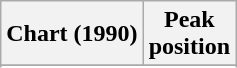<table class="wikitable sortable plainrowheaders" style="text-align:center">
<tr>
<th>Chart (1990)</th>
<th>Peak<br>position</th>
</tr>
<tr>
</tr>
<tr>
</tr>
<tr>
</tr>
<tr>
</tr>
<tr>
</tr>
<tr>
</tr>
<tr>
</tr>
</table>
